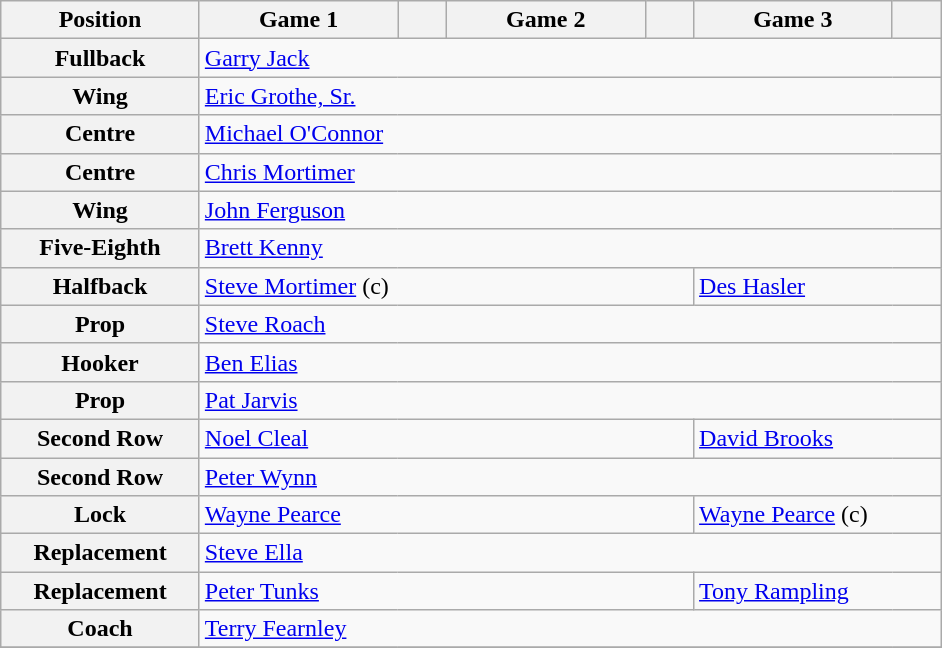<table class="wikitable">
<tr>
<th width="125">Position</th>
<th width="125">Game 1</th>
<th width="25"></th>
<th width="125">Game 2</th>
<th width="25"></th>
<th width="125">Game 3</th>
<th width="25"></th>
</tr>
<tr>
<th>Fullback</th>
<td colspan="6"> <a href='#'>Garry Jack</a></td>
</tr>
<tr>
<th>Wing</th>
<td colspan="6"> <a href='#'>Eric Grothe, Sr.</a></td>
</tr>
<tr>
<th>Centre</th>
<td colspan="6"> <a href='#'>Michael O'Connor</a></td>
</tr>
<tr>
<th>Centre</th>
<td colspan="6"> <a href='#'>Chris Mortimer</a></td>
</tr>
<tr>
<th>Wing</th>
<td colspan="6"> <a href='#'>John Ferguson</a></td>
</tr>
<tr>
<th>Five-Eighth</th>
<td colspan="6"> <a href='#'>Brett Kenny</a></td>
</tr>
<tr>
<th>Halfback</th>
<td colspan="4"> <a href='#'>Steve Mortimer</a> (c)</td>
<td colspan="2"> <a href='#'>Des Hasler</a></td>
</tr>
<tr>
<th>Prop</th>
<td colspan="6"> <a href='#'>Steve Roach</a></td>
</tr>
<tr>
<th>Hooker</th>
<td colspan="6"> <a href='#'>Ben Elias</a></td>
</tr>
<tr>
<th>Prop</th>
<td colspan="6"> <a href='#'>Pat Jarvis</a></td>
</tr>
<tr>
<th>Second Row</th>
<td colspan="4"> <a href='#'>Noel Cleal</a></td>
<td colspan="6"> <a href='#'>David Brooks</a></td>
</tr>
<tr>
<th>Second Row</th>
<td colspan="6"> <a href='#'>Peter Wynn</a></td>
</tr>
<tr>
<th>Lock</th>
<td colspan="4"> <a href='#'>Wayne Pearce</a></td>
<td colspan="2"> <a href='#'>Wayne Pearce</a> (c)</td>
</tr>
<tr>
<th>Replacement</th>
<td colspan="6"> <a href='#'>Steve Ella</a></td>
</tr>
<tr>
<th>Replacement</th>
<td colspan="4"> <a href='#'>Peter Tunks</a></td>
<td colspan="2"> <a href='#'>Tony Rampling</a></td>
</tr>
<tr>
<th>Coach</th>
<td colspan="6"> <a href='#'>Terry Fearnley</a></td>
</tr>
<tr>
</tr>
</table>
